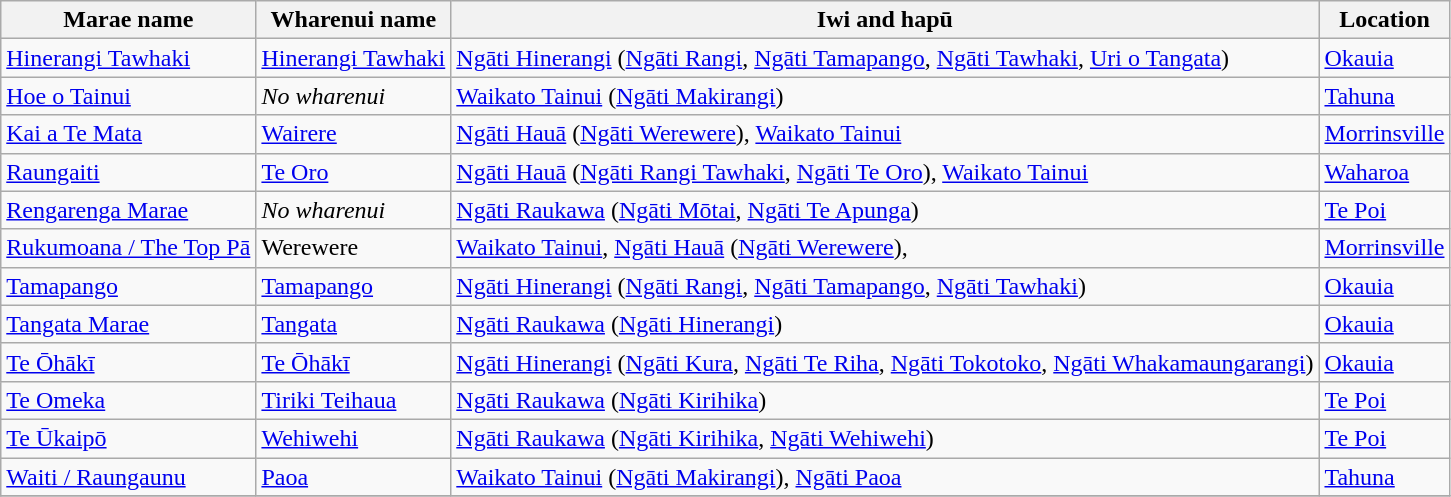<table class="wikitable sortable">
<tr>
<th>Marae name</th>
<th>Wharenui name</th>
<th>Iwi and hapū</th>
<th>Location</th>
</tr>
<tr>
<td><a href='#'>Hinerangi Tawhaki</a></td>
<td><a href='#'>Hinerangi Tawhaki</a></td>
<td><a href='#'>Ngāti Hinerangi</a> (<a href='#'>Ngāti Rangi</a>, <a href='#'>Ngāti Tamapango</a>, <a href='#'>Ngāti Tawhaki</a>, <a href='#'>Uri o Tangata</a>)</td>
<td><a href='#'>Okauia</a></td>
</tr>
<tr>
<td><a href='#'>Hoe o Tainui</a></td>
<td><em>No wharenui</em></td>
<td><a href='#'>Waikato Tainui</a> (<a href='#'>Ngāti Makirangi</a>)</td>
<td><a href='#'>Tahuna</a></td>
</tr>
<tr>
<td><a href='#'>Kai a Te Mata</a></td>
<td><a href='#'>Wairere</a></td>
<td><a href='#'>Ngāti Hauā</a> (<a href='#'>Ngāti Werewere</a>), <a href='#'>Waikato Tainui</a></td>
<td><a href='#'>Morrinsville</a></td>
</tr>
<tr>
<td><a href='#'>Raungaiti</a></td>
<td><a href='#'>Te Oro</a></td>
<td><a href='#'>Ngāti Hauā</a> (<a href='#'>Ngāti Rangi Tawhaki</a>, <a href='#'>Ngāti Te Oro</a>), <a href='#'>Waikato Tainui</a></td>
<td><a href='#'>Waharoa</a></td>
</tr>
<tr>
<td><a href='#'>Rengarenga Marae</a></td>
<td><em>No wharenui</em></td>
<td><a href='#'>Ngāti Raukawa</a> (<a href='#'>Ngāti Mōtai</a>, <a href='#'>Ngāti Te Apunga</a>)</td>
<td><a href='#'>Te Poi</a></td>
</tr>
<tr>
<td><a href='#'>Rukumoana / The Top Pā</a></td>
<td>Werewere</td>
<td><a href='#'>Waikato Tainui</a>, <a href='#'>Ngāti Hauā</a> (<a href='#'>Ngāti Werewere</a>),</td>
<td><a href='#'>Morrinsville</a></td>
</tr>
<tr>
<td><a href='#'>Tamapango</a></td>
<td><a href='#'>Tamapango</a></td>
<td><a href='#'>Ngāti Hinerangi</a> (<a href='#'>Ngāti Rangi</a>, <a href='#'>Ngāti Tamapango</a>, <a href='#'>Ngāti Tawhaki</a>)</td>
<td><a href='#'>Okauia</a></td>
</tr>
<tr>
<td><a href='#'>Tangata Marae</a></td>
<td><a href='#'>Tangata</a></td>
<td><a href='#'>Ngāti Raukawa</a> (<a href='#'>Ngāti Hinerangi</a>)</td>
<td><a href='#'>Okauia</a></td>
</tr>
<tr>
<td><a href='#'>Te Ōhākī</a></td>
<td><a href='#'>Te Ōhākī</a></td>
<td><a href='#'>Ngāti Hinerangi</a> (<a href='#'>Ngāti Kura</a>, <a href='#'>Ngāti Te Riha</a>, <a href='#'>Ngāti Tokotoko</a>, <a href='#'>Ngāti Whakamaungarangi</a>)</td>
<td><a href='#'>Okauia</a></td>
</tr>
<tr>
<td><a href='#'>Te Omeka</a></td>
<td><a href='#'>Tiriki Teihaua</a></td>
<td><a href='#'>Ngāti Raukawa</a> (<a href='#'>Ngāti Kirihika</a>)</td>
<td><a href='#'>Te Poi</a></td>
</tr>
<tr>
<td><a href='#'>Te Ūkaipō</a></td>
<td><a href='#'>Wehiwehi</a></td>
<td><a href='#'>Ngāti Raukawa</a> (<a href='#'>Ngāti Kirihika</a>, <a href='#'>Ngāti Wehiwehi</a>)</td>
<td><a href='#'>Te Poi</a></td>
</tr>
<tr>
<td><a href='#'>Waiti / Raungaunu</a></td>
<td><a href='#'>Paoa</a></td>
<td><a href='#'>Waikato Tainui</a> (<a href='#'>Ngāti Makirangi</a>), <a href='#'>Ngāti Paoa</a></td>
<td><a href='#'>Tahuna</a></td>
</tr>
<tr>
</tr>
</table>
